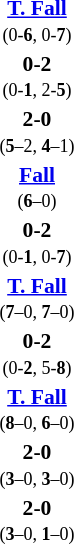<table style="width:100%;" cellspacing="1">
<tr>
<th width=25%></th>
<th width=10%></th>
<th width=25%></th>
</tr>
<tr style=font-size:90%>
<td align=right></td>
<td align=center><strong> <a href='#'>T. Fall</a> </strong><br><small>(0-<strong>6</strong>, 0-<strong>7</strong>)</small></td>
<td><strong></strong></td>
</tr>
<tr style=font-size:90%>
<td align=right></td>
<td align=center><strong> 0-2 </strong><br><small>(0-<strong>1</strong>, 2-<strong>5</strong>)</small></td>
<td><strong></strong></td>
</tr>
<tr style=font-size:90%>
<td align=right><strong></strong></td>
<td align=center><strong> 2-0 </strong><br><small>(<strong>5</strong>–2, <strong>4</strong>–1)</small></td>
<td></td>
</tr>
<tr style=font-size:90%>
<td align=right><strong></strong></td>
<td align=center><strong> <a href='#'>Fall</a> </strong><br><small>(<strong>6</strong>–0)</small></td>
<td></td>
</tr>
<tr style=font-size:90%>
<td align=right></td>
<td align=center><strong> 0-2 </strong><br><small>(0-<strong>1</strong>, 0-<strong>7</strong>)</small></td>
<td><strong></strong></td>
</tr>
<tr style=font-size:90%>
<td align=right><strong></strong></td>
<td align=center><strong> <a href='#'>T. Fall</a> </strong><br><small>(<strong>7</strong>–0, <strong>7</strong>–0)</small></td>
<td></td>
</tr>
<tr style=font-size:90%>
<td align=right></td>
<td align=center><strong> 0-2 </strong><br><small>(0-<strong>2</strong>, 5-<strong>8</strong>)</small></td>
<td><strong></strong></td>
</tr>
<tr style=font-size:90%>
<td align=right><strong></strong></td>
<td align=center><strong> <a href='#'>T. Fall</a> </strong><br><small>(<strong>8</strong>–0, <strong>6</strong>–0)</small></td>
<td></td>
</tr>
<tr style=font-size:90%>
<td align=right><strong></strong></td>
<td align=center><strong> 2-0 </strong><br><small>(<strong>3</strong>–0, <strong>3</strong>–0)</small></td>
<td></td>
</tr>
<tr style=font-size:90%>
<td align=right><strong></strong></td>
<td align=center><strong> 2-0 </strong><br><small>(<strong>3</strong>–0, <strong>1</strong>–0)</small></td>
<td></td>
</tr>
</table>
